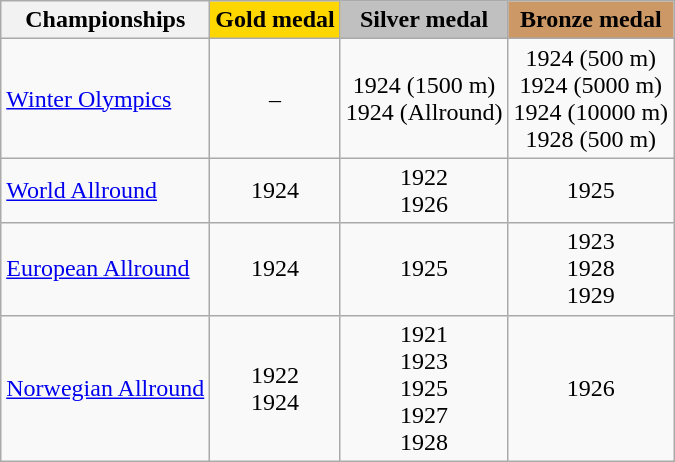<table class="wikitable" style="text-align:center">
<tr>
<th>Championships</th>
<td bgcolor=gold><strong>Gold medal</strong></td>
<td bgcolor=silver><strong>Silver medal</strong></td>
<td bgcolor=cc9966><strong>Bronze medal</strong></td>
</tr>
<tr>
<td align="left"><a href='#'>Winter Olympics</a></td>
<td>–</td>
<td>1924 (1500 m) <br> 1924 (Allround)</td>
<td>1924 (500 m) <br> 1924 (5000 m) <br> 1924 (10000 m) <br> 1928 (500 m)</td>
</tr>
<tr>
<td align="left"><a href='#'>World Allround</a></td>
<td>1924</td>
<td>1922 <br> 1926</td>
<td>1925</td>
</tr>
<tr>
<td align="left"><a href='#'>European Allround</a></td>
<td>1924</td>
<td>1925</td>
<td>1923 <br> 1928 <br> 1929</td>
</tr>
<tr>
<td align="left"><a href='#'>Norwegian Allround</a></td>
<td>1922 <br> 1924</td>
<td>1921 <br> 1923 <br> 1925 <br> 1927 <br> 1928</td>
<td>1926</td>
</tr>
</table>
